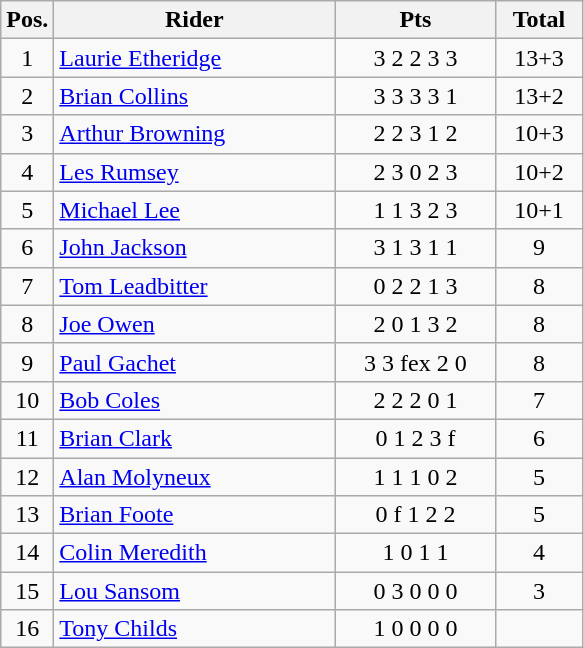<table class=wikitable>
<tr>
<th width=25px>Pos.</th>
<th width=180px>Rider</th>
<th width=100px>Pts</th>
<th width=50px>Total</th>
</tr>
<tr align=center >
<td>1</td>
<td align=left> <a href='#'>Laurie Etheridge</a></td>
<td>3	2	2	3	3</td>
<td>13+3</td>
</tr>
<tr align=center>
<td>2</td>
<td align=left> <a href='#'>Brian Collins</a></td>
<td>3	3	3	3	1</td>
<td>13+2</td>
</tr>
<tr align=center>
<td>3</td>
<td align=left> <a href='#'>Arthur Browning</a></td>
<td>2	2	3	1	2</td>
<td>10+3</td>
</tr>
<tr align=center>
<td>4</td>
<td align=left> <a href='#'>Les Rumsey</a></td>
<td>2	3	0	2	3</td>
<td>10+2</td>
</tr>
<tr align=center>
<td>5</td>
<td align=left> <a href='#'>Michael Lee</a></td>
<td>1	1	3	2	3</td>
<td>10+1</td>
</tr>
<tr align=center>
<td>6</td>
<td align=left> <a href='#'>John Jackson</a></td>
<td>3	1	3	1	1</td>
<td>9</td>
</tr>
<tr align=center>
<td>7</td>
<td align=left> <a href='#'>Tom Leadbitter</a></td>
<td>0	2	2	1	3</td>
<td>8</td>
</tr>
<tr align=center>
<td>8</td>
<td align=left> <a href='#'>Joe Owen</a></td>
<td>2	0	1	3	2</td>
<td>8</td>
</tr>
<tr align=center>
<td>9</td>
<td align=left> <a href='#'>Paul Gachet</a></td>
<td>3	3 fex 2 0</td>
<td>8</td>
</tr>
<tr align=center>
<td>10</td>
<td align=left> <a href='#'>Bob Coles</a></td>
<td>2	2	2	0	1</td>
<td>7</td>
</tr>
<tr align=center>
<td>11</td>
<td align=left> <a href='#'>Brian Clark</a></td>
<td>0	1	2	3 f</td>
<td>6</td>
</tr>
<tr align=center>
<td>12</td>
<td align=left> <a href='#'>Alan Molyneux</a></td>
<td>1	1	1	0	2</td>
<td>5</td>
</tr>
<tr align=center>
<td>13</td>
<td align=left> <a href='#'>Brian Foote</a></td>
<td>0 f 1	2	2</td>
<td>5</td>
</tr>
<tr align=center>
<td>14</td>
<td align=left> <a href='#'>Colin Meredith</a></td>
<td>1	0	1	1</td>
<td>4</td>
</tr>
<tr align=center>
<td>15</td>
<td align=left> <a href='#'>Lou Sansom</a></td>
<td>0	3	0	0	0</td>
<td>3</td>
</tr>
<tr align=center>
<td>16</td>
<td align=left> <a href='#'>Tony Childs</a></td>
<td>1	0	0	0	0</td>
<td></td>
</tr>
</table>
